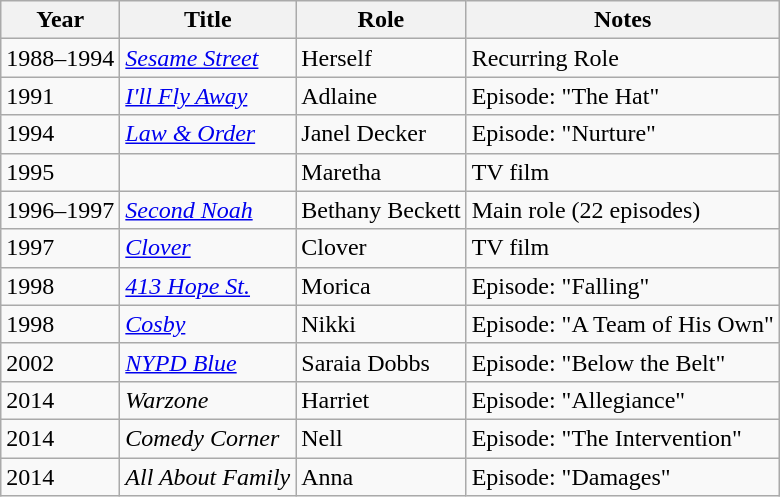<table class="wikitable sortable">
<tr>
<th>Year</th>
<th>Title</th>
<th>Role</th>
<th class="unsortable">Notes</th>
</tr>
<tr>
<td>1988–1994</td>
<td><em><a href='#'>Sesame Street</a></em></td>
<td>Herself</td>
<td>Recurring Role</td>
</tr>
<tr>
<td>1991</td>
<td><em><a href='#'>I'll Fly Away</a></em></td>
<td>Adlaine</td>
<td>Episode: "The Hat"</td>
</tr>
<tr>
<td>1994</td>
<td><em><a href='#'>Law & Order</a></em></td>
<td>Janel Decker</td>
<td>Episode: "Nurture"</td>
</tr>
<tr>
<td>1995</td>
<td><em></em></td>
<td>Maretha</td>
<td>TV film</td>
</tr>
<tr>
<td>1996–1997</td>
<td><em><a href='#'>Second Noah</a></em></td>
<td>Bethany Beckett</td>
<td>Main role (22 episodes)</td>
</tr>
<tr>
<td>1997</td>
<td><em><a href='#'>Clover</a></em></td>
<td>Clover</td>
<td>TV film</td>
</tr>
<tr>
<td>1998</td>
<td><em><a href='#'>413 Hope St.</a></em></td>
<td>Morica</td>
<td>Episode: "Falling"</td>
</tr>
<tr>
<td>1998</td>
<td><em><a href='#'>Cosby</a></em></td>
<td>Nikki</td>
<td>Episode: "A Team of His Own"</td>
</tr>
<tr>
<td>2002</td>
<td><em><a href='#'>NYPD Blue</a></em></td>
<td>Saraia Dobbs</td>
<td>Episode: "Below the Belt"</td>
</tr>
<tr>
<td>2014</td>
<td><em>Warzone</em></td>
<td>Harriet</td>
<td>Episode: "Allegiance"</td>
</tr>
<tr>
<td>2014</td>
<td><em>Comedy Corner</em></td>
<td>Nell</td>
<td>Episode: "The Intervention"</td>
</tr>
<tr>
<td>2014</td>
<td><em>All About Family</em></td>
<td>Anna</td>
<td>Episode: "Damages"</td>
</tr>
</table>
